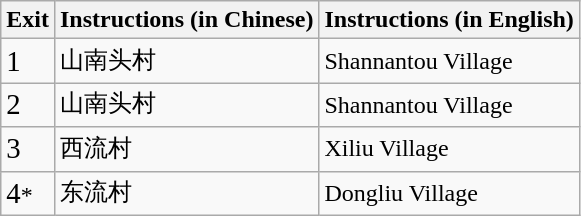<table class="wikitable">
<tr>
<th>Exit</th>
<th>Instructions (in Chinese)</th>
<th>Instructions (in English)</th>
</tr>
<tr>
<td><big>1</big></td>
<td>山南头村</td>
<td>Shannantou Village</td>
</tr>
<tr>
<td><big>2</big></td>
<td>山南头村</td>
<td>Shannantou Village</td>
</tr>
<tr>
<td><big>3</big></td>
<td>西流村</td>
<td>Xiliu Village</td>
</tr>
<tr>
<td><big>4</big>*</td>
<td>东流村</td>
<td>Dongliu Village</td>
</tr>
</table>
